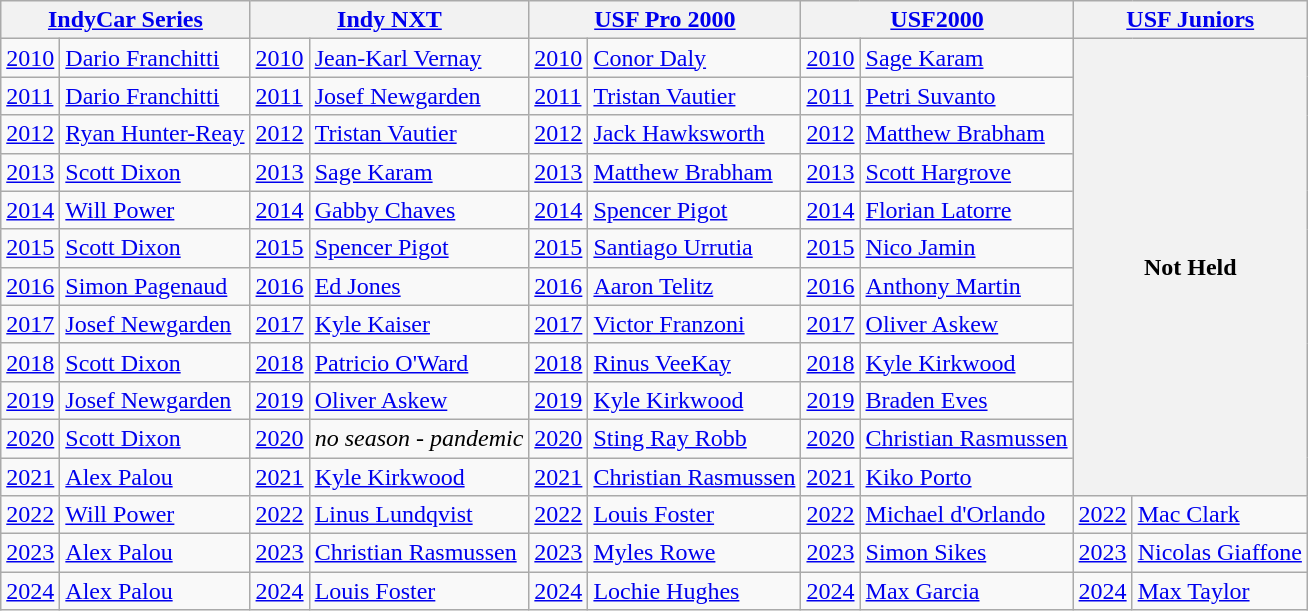<table class="wikitable">
<tr>
<th colspan=2><a href='#'>IndyCar Series</a></th>
<th colspan=2><a href='#'>Indy NXT</a></th>
<th colspan=2><a href='#'>USF Pro 2000</a></th>
<th colspan=2><a href='#'>USF2000</a></th>
<th colspan=2><a href='#'>USF Juniors</a></th>
</tr>
<tr>
<td><a href='#'>2010</a></td>
<td> <a href='#'>Dario Franchitti</a></td>
<td><a href='#'>2010</a></td>
<td> <a href='#'>Jean-Karl Vernay</a></td>
<td><a href='#'>2010</a></td>
<td> <a href='#'>Conor Daly</a></td>
<td><a href='#'>2010</a></td>
<td> <a href='#'>Sage Karam</a></td>
<th rowspan=12 colspan=2>Not Held</th>
</tr>
<tr>
<td><a href='#'>2011</a></td>
<td> <a href='#'>Dario Franchitti</a></td>
<td><a href='#'>2011</a></td>
<td> <a href='#'>Josef Newgarden</a></td>
<td><a href='#'>2011</a></td>
<td> <a href='#'>Tristan Vautier</a></td>
<td><a href='#'>2011</a></td>
<td> <a href='#'>Petri Suvanto</a></td>
</tr>
<tr>
<td><a href='#'>2012</a></td>
<td> <a href='#'>Ryan Hunter-Reay</a></td>
<td><a href='#'>2012</a></td>
<td> <a href='#'>Tristan Vautier</a></td>
<td><a href='#'>2012</a></td>
<td> <a href='#'>Jack Hawksworth</a></td>
<td><a href='#'>2012</a></td>
<td> <a href='#'>Matthew Brabham</a></td>
</tr>
<tr>
<td><a href='#'>2013</a></td>
<td> <a href='#'>Scott Dixon</a></td>
<td><a href='#'>2013</a></td>
<td> <a href='#'>Sage Karam</a></td>
<td><a href='#'>2013</a></td>
<td> <a href='#'>Matthew Brabham</a></td>
<td><a href='#'>2013</a></td>
<td> <a href='#'>Scott Hargrove</a></td>
</tr>
<tr>
<td><a href='#'>2014</a></td>
<td> <a href='#'>Will Power</a></td>
<td><a href='#'>2014</a></td>
<td> <a href='#'>Gabby Chaves</a></td>
<td><a href='#'>2014</a></td>
<td> <a href='#'>Spencer Pigot</a></td>
<td><a href='#'>2014</a></td>
<td> <a href='#'>Florian Latorre</a></td>
</tr>
<tr>
<td><a href='#'>2015</a></td>
<td> <a href='#'>Scott Dixon</a></td>
<td><a href='#'>2015</a></td>
<td> <a href='#'>Spencer Pigot</a></td>
<td><a href='#'>2015</a></td>
<td> <a href='#'>Santiago Urrutia</a></td>
<td><a href='#'>2015</a></td>
<td> <a href='#'>Nico Jamin</a></td>
</tr>
<tr>
<td><a href='#'>2016</a></td>
<td> <a href='#'>Simon Pagenaud</a></td>
<td><a href='#'>2016</a></td>
<td> <a href='#'>Ed Jones</a></td>
<td><a href='#'>2016</a></td>
<td> <a href='#'>Aaron Telitz</a></td>
<td><a href='#'>2016</a></td>
<td> <a href='#'>Anthony Martin</a></td>
</tr>
<tr>
<td><a href='#'>2017</a></td>
<td> <a href='#'>Josef Newgarden</a></td>
<td><a href='#'>2017</a></td>
<td> <a href='#'>Kyle Kaiser</a></td>
<td><a href='#'>2017</a></td>
<td> <a href='#'>Victor Franzoni</a></td>
<td><a href='#'>2017</a></td>
<td> <a href='#'>Oliver Askew</a></td>
</tr>
<tr>
<td><a href='#'>2018</a></td>
<td> <a href='#'>Scott Dixon</a></td>
<td><a href='#'>2018</a></td>
<td> <a href='#'>Patricio O'Ward</a></td>
<td><a href='#'>2018</a></td>
<td> <a href='#'>Rinus VeeKay</a></td>
<td><a href='#'>2018</a></td>
<td> <a href='#'>Kyle Kirkwood</a></td>
</tr>
<tr>
<td><a href='#'>2019</a></td>
<td> <a href='#'>Josef Newgarden</a></td>
<td><a href='#'>2019</a></td>
<td> <a href='#'>Oliver Askew</a></td>
<td><a href='#'>2019</a></td>
<td> <a href='#'>Kyle Kirkwood</a></td>
<td><a href='#'>2019</a></td>
<td> <a href='#'>Braden Eves</a></td>
</tr>
<tr>
<td><a href='#'>2020</a></td>
<td> <a href='#'>Scott Dixon</a></td>
<td><a href='#'>2020</a></td>
<td><em>no season - pandemic</em></td>
<td><a href='#'>2020</a></td>
<td> <a href='#'>Sting Ray Robb</a></td>
<td><a href='#'>2020</a></td>
<td> <a href='#'>Christian Rasmussen</a></td>
</tr>
<tr>
<td><a href='#'>2021</a></td>
<td> <a href='#'>Alex Palou</a></td>
<td><a href='#'>2021</a></td>
<td> <a href='#'>Kyle Kirkwood</a></td>
<td><a href='#'>2021</a></td>
<td> <a href='#'>Christian Rasmussen</a></td>
<td><a href='#'>2021</a></td>
<td> <a href='#'>Kiko Porto</a></td>
</tr>
<tr>
<td><a href='#'>2022</a></td>
<td> <a href='#'>Will Power</a></td>
<td><a href='#'>2022</a></td>
<td> <a href='#'>Linus Lundqvist</a></td>
<td><a href='#'>2022</a></td>
<td> <a href='#'>Louis Foster</a></td>
<td><a href='#'>2022</a></td>
<td> <a href='#'>Michael d'Orlando</a></td>
<td><a href='#'>2022</a></td>
<td> <a href='#'>Mac Clark</a></td>
</tr>
<tr>
<td><a href='#'>2023</a></td>
<td> <a href='#'>Alex Palou</a></td>
<td><a href='#'>2023</a></td>
<td> <a href='#'>Christian Rasmussen</a></td>
<td><a href='#'>2023</a></td>
<td> <a href='#'>Myles Rowe</a></td>
<td><a href='#'>2023</a></td>
<td> <a href='#'>Simon Sikes</a></td>
<td><a href='#'>2023</a></td>
<td> <a href='#'>Nicolas Giaffone</a></td>
</tr>
<tr>
<td><a href='#'>2024</a></td>
<td> <a href='#'>Alex Palou</a></td>
<td><a href='#'>2024</a></td>
<td> <a href='#'>Louis Foster</a></td>
<td><a href='#'>2024</a></td>
<td> <a href='#'>Lochie Hughes</a></td>
<td><a href='#'>2024</a></td>
<td> <a href='#'>Max Garcia</a></td>
<td><a href='#'>2024</a></td>
<td> <a href='#'>Max Taylor</a></td>
</tr>
</table>
